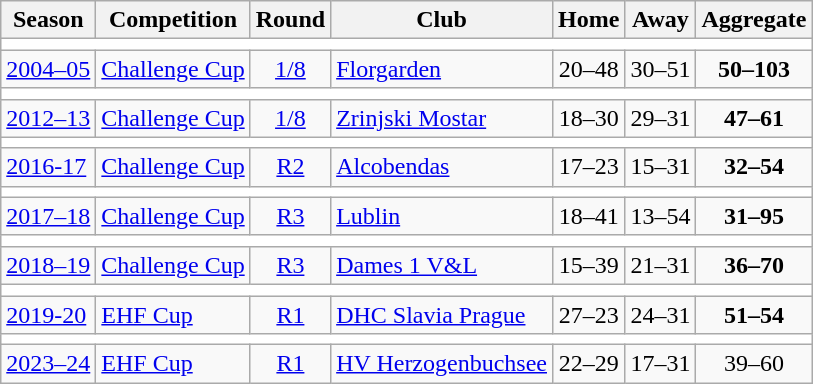<table class="wikitable">
<tr>
<th>Season</th>
<th>Competition</th>
<th>Round</th>
<th>Club</th>
<th>Home</th>
<th>Away</th>
<th>Aggregate</th>
</tr>
<tr>
<td colspan="7" bgcolor=white></td>
</tr>
<tr>
<td><a href='#'>2004–05</a></td>
<td><a href='#'>Challenge Cup</a></td>
<td style="text-align:center;"><a href='#'>1/8</a></td>
<td> <a href='#'>Florgarden</a></td>
<td style="text-align:center;">20–48</td>
<td style="text-align:center;">30–51</td>
<td style="text-align:center;"><strong>50–103</strong></td>
</tr>
<tr>
<td colspan="7" bgcolor=white></td>
</tr>
<tr>
<td><a href='#'>2012–13</a></td>
<td><a href='#'>Challenge Cup</a></td>
<td style="text-align:center;"><a href='#'>1/8</a></td>
<td> <a href='#'>Zrinjski Mostar</a></td>
<td style="text-align:center;">18–30</td>
<td style="text-align:center;">29–31</td>
<td style="text-align:center;"><strong>47–61</strong></td>
</tr>
<tr>
<td colspan="7" bgcolor=white></td>
</tr>
<tr>
<td><a href='#'>2016-17</a></td>
<td><a href='#'>Challenge Cup</a></td>
<td style="text-align:center;"><a href='#'>R2</a></td>
<td> <a href='#'>Alcobendas</a></td>
<td style="text-align:center;">17–23</td>
<td style="text-align:center;">15–31</td>
<td style="text-align:center;"><strong>32–54</strong></td>
</tr>
<tr>
<td colspan="7" bgcolor=white></td>
</tr>
<tr>
<td><a href='#'>2017–18</a></td>
<td><a href='#'>Challenge Cup</a></td>
<td style="text-align:center;"><a href='#'>R3</a></td>
<td> <a href='#'>Lublin</a></td>
<td style="text-align:center;">18–41</td>
<td style="text-align:center;">13–54</td>
<td style="text-align:center;"><strong>31–95</strong></td>
</tr>
<tr>
<td colspan="7" bgcolor=white></td>
</tr>
<tr>
<td><a href='#'>2018–19</a></td>
<td><a href='#'>Challenge Cup</a></td>
<td style="text-align:center;"><a href='#'>R3</a></td>
<td> <a href='#'>Dames 1 V&L</a></td>
<td style="text-align:center;">15–39</td>
<td style="text-align:center;">21–31</td>
<td style="text-align:center;"><strong>36–70</strong></td>
</tr>
<tr>
<td colspan="8" bgcolor=white></td>
</tr>
<tr>
<td><a href='#'>2019-20</a></td>
<td><a href='#'>EHF Cup</a></td>
<td style="text-align:center;"><a href='#'>R1</a></td>
<td> <a href='#'>DHC Slavia Prague</a></td>
<td style="text-align:center;">27–23</td>
<td style="text-align:center;">24–31</td>
<td style="text-align:center;"><strong>51–54</strong></td>
</tr>
<tr>
<td colspan="9" bgcolor=white></td>
</tr>
<tr>
<td><a href='#'>2023–24</a></td>
<td><a href='#'>EHF Cup</a></td>
<td style="text-align:center;"><a href='#'>R1</a></td>
<td><a href='#'>HV Herzogenbuchsee</a></td>
<td style="text-align:center;">22–29</td>
<td style="text-align:center;">17–31</td>
<td style="text-align:center;">39–60</td>
</tr>
</table>
